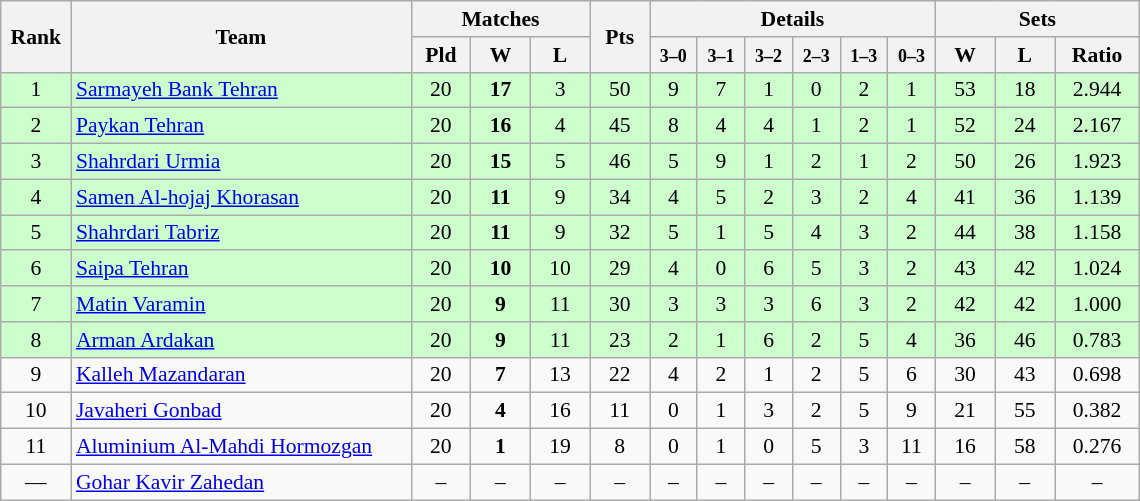<table class="wikitable" style="text-align:center; font-size:90%">
<tr>
<th rowspan=2 width=40>Rank</th>
<th rowspan=2 width=220>Team</th>
<th colspan=3>Matches</th>
<th rowspan=2 width=33>Pts</th>
<th colspan=6>Details</th>
<th colspan=3>Sets</th>
</tr>
<tr>
<th width=33>Pld</th>
<th width=33>W</th>
<th width=33>L</th>
<th width=25><small>3–0</small></th>
<th width=25><small>3–1</small></th>
<th width=25><small>3–2</small></th>
<th width=25><small>2–3</small></th>
<th width=25><small>1–3</small></th>
<th width=25><small>0–3</small></th>
<th width=33>W</th>
<th width=33>L</th>
<th width=50>Ratio</th>
</tr>
<tr bgcolor=ccffcc>
<td>1</td>
<td align="left"><a href='#'>Sarmayeh Bank Tehran</a></td>
<td>20</td>
<td><strong>17</strong></td>
<td>3</td>
<td>50</td>
<td>9</td>
<td>7</td>
<td>1</td>
<td>0</td>
<td>2</td>
<td>1</td>
<td>53</td>
<td>18</td>
<td>2.944</td>
</tr>
<tr bgcolor=ccffcc>
<td>2</td>
<td align="left"><a href='#'>Paykan Tehran</a></td>
<td>20</td>
<td><strong>16</strong></td>
<td>4</td>
<td>45</td>
<td>8</td>
<td>4</td>
<td>4</td>
<td>1</td>
<td>2</td>
<td>1</td>
<td>52</td>
<td>24</td>
<td>2.167</td>
</tr>
<tr bgcolor=ccffcc>
<td>3</td>
<td align="left"><a href='#'>Shahrdari Urmia</a></td>
<td>20</td>
<td><strong>15</strong></td>
<td>5</td>
<td>46</td>
<td>5</td>
<td>9</td>
<td>1</td>
<td>2</td>
<td>1</td>
<td>2</td>
<td>50</td>
<td>26</td>
<td>1.923</td>
</tr>
<tr bgcolor=ccffcc>
<td>4</td>
<td align="left"><a href='#'>Samen Al-hojaj Khorasan</a></td>
<td>20</td>
<td><strong>11</strong></td>
<td>9</td>
<td>34</td>
<td>4</td>
<td>5</td>
<td>2</td>
<td>3</td>
<td>2</td>
<td>4</td>
<td>41</td>
<td>36</td>
<td>1.139</td>
</tr>
<tr bgcolor=ccffcc>
<td>5</td>
<td align="left"><a href='#'>Shahrdari Tabriz</a></td>
<td>20</td>
<td><strong>11</strong></td>
<td>9</td>
<td>32</td>
<td>5</td>
<td>1</td>
<td>5</td>
<td>4</td>
<td>3</td>
<td>2</td>
<td>44</td>
<td>38</td>
<td>1.158</td>
</tr>
<tr bgcolor=ccffcc>
<td>6</td>
<td align="left"><a href='#'>Saipa Tehran</a></td>
<td>20</td>
<td><strong>10</strong></td>
<td>10</td>
<td>29</td>
<td>4</td>
<td>0</td>
<td>6</td>
<td>5</td>
<td>3</td>
<td>2</td>
<td>43</td>
<td>42</td>
<td>1.024</td>
</tr>
<tr bgcolor=ccffcc>
<td>7</td>
<td align="left"><a href='#'>Matin Varamin</a></td>
<td>20</td>
<td><strong>9</strong></td>
<td>11</td>
<td>30</td>
<td>3</td>
<td>3</td>
<td>3</td>
<td>6</td>
<td>3</td>
<td>2</td>
<td>42</td>
<td>42</td>
<td>1.000</td>
</tr>
<tr bgcolor=ccffcc>
<td>8</td>
<td align="left"><a href='#'>Arman Ardakan</a></td>
<td>20</td>
<td><strong>9</strong></td>
<td>11</td>
<td>23</td>
<td>2</td>
<td>1</td>
<td>6</td>
<td>2</td>
<td>5</td>
<td>4</td>
<td>36</td>
<td>46</td>
<td>0.783</td>
</tr>
<tr>
<td>9</td>
<td align="left"><a href='#'>Kalleh Mazandaran</a></td>
<td>20</td>
<td><strong>7</strong></td>
<td>13</td>
<td>22</td>
<td>4</td>
<td>2</td>
<td>1</td>
<td>2</td>
<td>5</td>
<td>6</td>
<td>30</td>
<td>43</td>
<td>0.698</td>
</tr>
<tr>
<td>10</td>
<td align="left"><a href='#'>Javaheri Gonbad</a></td>
<td>20</td>
<td><strong>4</strong></td>
<td>16</td>
<td>11</td>
<td>0</td>
<td>1</td>
<td>3</td>
<td>2</td>
<td>5</td>
<td>9</td>
<td>21</td>
<td>55</td>
<td>0.382</td>
</tr>
<tr>
<td>11</td>
<td align="left"><a href='#'>Aluminium Al-Mahdi Hormozgan</a></td>
<td>20</td>
<td><strong>1</strong></td>
<td>19</td>
<td>8</td>
<td>0</td>
<td>1</td>
<td>0</td>
<td>5</td>
<td>3</td>
<td>11</td>
<td>16</td>
<td>58</td>
<td>0.276</td>
</tr>
<tr>
<td>—</td>
<td align="left"><a href='#'>Gohar Kavir Zahedan</a></td>
<td>–</td>
<td>–</td>
<td>–</td>
<td>–</td>
<td>–</td>
<td>–</td>
<td>–</td>
<td>–</td>
<td>–</td>
<td>–</td>
<td>–</td>
<td>–</td>
<td>–</td>
</tr>
</table>
